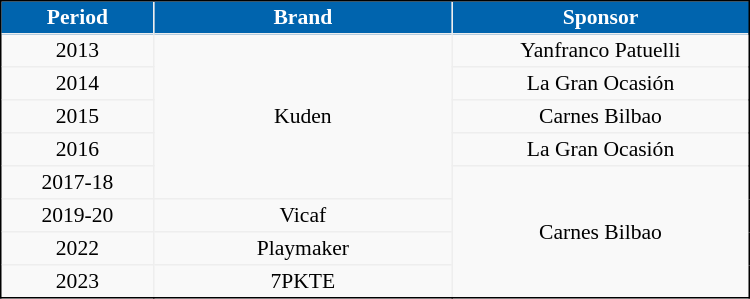<table class="unsortable" align=center border=1 width=500 cellpadding="2" cellspacing="0" style="background: #f9f9f9; border: 1px solid; border-collapse: collapse; font-size: 90%; text-align: center;">
<tr align=center style="background:#0064AE; color:#FFFFFF;">
<th width=100>Period</th>
<th width=200>Brand</th>
<th width=200>Sponsor</th>
</tr>
<tr>
<td>2013</td>
<td rowspan=5>Kuden</td>
<td rowspan=1>Yanfranco Patuelli</td>
</tr>
<tr>
<td>2014</td>
<td rowspan=1>La Gran Ocasión</td>
</tr>
<tr>
<td>2015</td>
<td rowspan=1>Carnes Bilbao</td>
</tr>
<tr>
<td>2016</td>
<td rowspan=1>La Gran Ocasión</td>
</tr>
<tr>
<td>2017-18</td>
<td rowspan=4>Carnes Bilbao</td>
</tr>
<tr>
<td>2019-20</td>
<td>Vicaf</td>
</tr>
<tr>
<td>2022</td>
<td>Playmaker</td>
</tr>
<tr>
<td>2023</td>
<td>7PKTE</td>
</tr>
</table>
